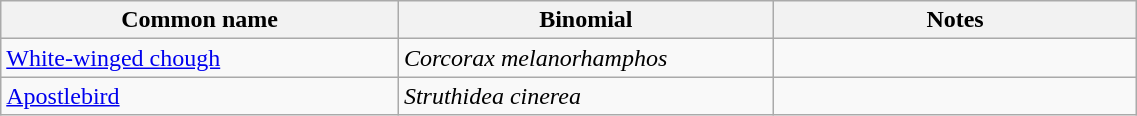<table style="width:60%;" class="wikitable">
<tr>
<th width=35%>Common name</th>
<th width=33%>Binomial</th>
<th width=32%>Notes</th>
</tr>
<tr>
<td><a href='#'>White-winged chough</a></td>
<td><em>Corcorax melanorhamphos</em></td>
<td></td>
</tr>
<tr>
<td><a href='#'>Apostlebird</a></td>
<td><em>Struthidea cinerea</em></td>
<td></td>
</tr>
</table>
